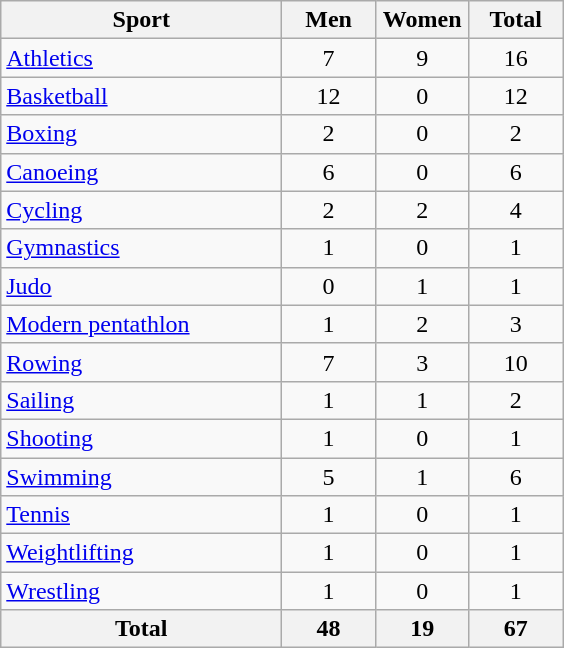<table class="wikitable sortable" style="text-align:center">
<tr>
<th width=180>Sport</th>
<th width=55>Men</th>
<th width=55>Women</th>
<th width=55>Total</th>
</tr>
<tr>
<td align=left><a href='#'>Athletics</a></td>
<td>7</td>
<td>9</td>
<td>16</td>
</tr>
<tr>
<td align=left><a href='#'>Basketball</a></td>
<td>12</td>
<td>0</td>
<td>12</td>
</tr>
<tr>
<td align=left><a href='#'>Boxing</a></td>
<td>2</td>
<td>0</td>
<td>2</td>
</tr>
<tr>
<td align=left><a href='#'>Canoeing</a></td>
<td>6</td>
<td>0</td>
<td>6</td>
</tr>
<tr>
<td align=left><a href='#'>Cycling</a></td>
<td>2</td>
<td>2</td>
<td>4</td>
</tr>
<tr>
<td align=left><a href='#'>Gymnastics</a></td>
<td>1</td>
<td>0</td>
<td>1</td>
</tr>
<tr>
<td align=left><a href='#'>Judo</a></td>
<td>0</td>
<td>1</td>
<td>1</td>
</tr>
<tr>
<td align=left><a href='#'>Modern pentathlon</a></td>
<td>1</td>
<td>2</td>
<td>3</td>
</tr>
<tr>
<td align=left><a href='#'>Rowing</a></td>
<td>7</td>
<td>3</td>
<td>10</td>
</tr>
<tr>
<td align=left><a href='#'>Sailing</a></td>
<td>1</td>
<td>1</td>
<td>2</td>
</tr>
<tr>
<td align=left><a href='#'>Shooting</a></td>
<td>1</td>
<td>0</td>
<td>1</td>
</tr>
<tr>
<td align=left><a href='#'>Swimming</a></td>
<td>5</td>
<td>1</td>
<td>6</td>
</tr>
<tr>
<td align=left><a href='#'>Tennis</a></td>
<td>1</td>
<td>0</td>
<td>1</td>
</tr>
<tr>
<td align=left><a href='#'>Weightlifting</a></td>
<td>1</td>
<td>0</td>
<td>1</td>
</tr>
<tr>
<td align=left><a href='#'>Wrestling</a></td>
<td>1</td>
<td>0</td>
<td>1</td>
</tr>
<tr class="sortbottom">
<th>Total</th>
<th>48</th>
<th>19</th>
<th>67</th>
</tr>
</table>
